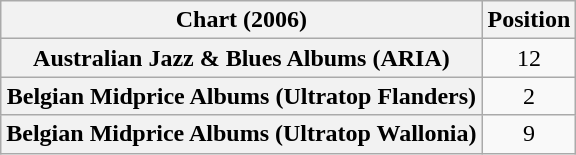<table class="wikitable sortable plainrowheaders" style="text-align:center">
<tr>
<th scope="col">Chart (2006)</th>
<th scope="col">Position</th>
</tr>
<tr>
<th scope="row">Australian Jazz & Blues Albums (ARIA)</th>
<td>12</td>
</tr>
<tr>
<th scope="row">Belgian Midprice Albums (Ultratop Flanders)</th>
<td>2</td>
</tr>
<tr>
<th scope="row">Belgian Midprice Albums (Ultratop Wallonia)</th>
<td>9</td>
</tr>
</table>
